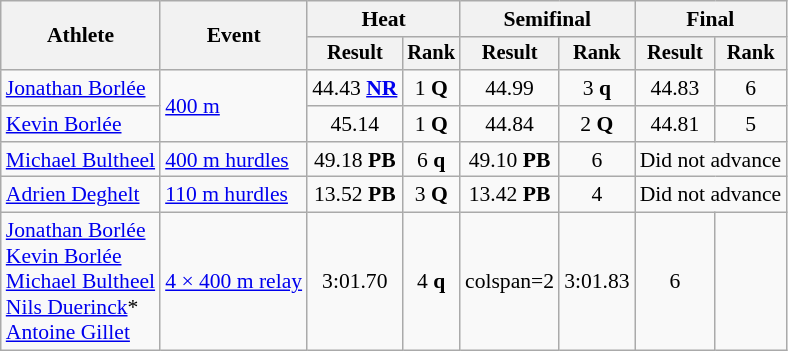<table class="wikitable" style="font-size:90%">
<tr>
<th rowspan="2">Athlete</th>
<th rowspan="2">Event</th>
<th colspan="2">Heat</th>
<th colspan="2">Semifinal</th>
<th colspan="2">Final</th>
</tr>
<tr style="font-size:95%">
<th>Result</th>
<th>Rank</th>
<th>Result</th>
<th>Rank</th>
<th>Result</th>
<th>Rank</th>
</tr>
<tr align=center>
<td align=left><a href='#'>Jonathan Borlée</a></td>
<td align=left rowspan=2><a href='#'>400 m</a></td>
<td>44.43 <strong><a href='#'>NR</a></strong></td>
<td>1 <strong>Q</strong></td>
<td>44.99</td>
<td>3 <strong>q</strong></td>
<td>44.83</td>
<td>6</td>
</tr>
<tr align=center>
<td align=left><a href='#'>Kevin Borlée</a></td>
<td>45.14</td>
<td>1 <strong>Q</strong></td>
<td>44.84</td>
<td>2 <strong>Q</strong></td>
<td>44.81</td>
<td>5</td>
</tr>
<tr align=center>
<td align=left><a href='#'>Michael Bultheel</a></td>
<td align=left><a href='#'>400 m hurdles</a></td>
<td>49.18 <strong>PB</strong></td>
<td>6 <strong>q</strong></td>
<td>49.10 <strong>PB</strong></td>
<td>6</td>
<td align=center colspan=2>Did not advance</td>
</tr>
<tr align=center>
<td align=left><a href='#'>Adrien Deghelt</a></td>
<td align=left><a href='#'>110 m hurdles</a></td>
<td>13.52 <strong>PB</strong></td>
<td>3 <strong>Q</strong></td>
<td>13.42 <strong>PB</strong></td>
<td>4</td>
<td colspan=2>Did not advance</td>
</tr>
<tr align=center>
<td align=left><a href='#'>Jonathan Borlée</a><br><a href='#'>Kevin Borlée</a><br><a href='#'>Michael Bultheel</a><br><a href='#'>Nils Duerinck</a>*<br><a href='#'>Antoine Gillet</a></td>
<td align=left><a href='#'>4 × 400 m relay</a><br></td>
<td>3:01.70</td>
<td>4 <strong>q</strong></td>
<td>colspan=2 </td>
<td>3:01.83</td>
<td>6</td>
</tr>
</table>
